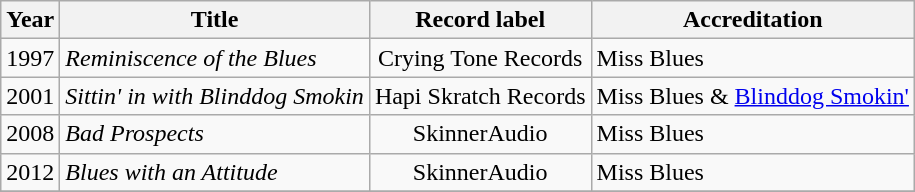<table class="wikitable sortable">
<tr>
<th>Year</th>
<th>Title</th>
<th>Record label</th>
<th>Accreditation</th>
</tr>
<tr>
<td>1997</td>
<td><em>Reminiscence of the Blues</em></td>
<td style="text-align:center;">Crying Tone Records</td>
<td>Miss Blues</td>
</tr>
<tr>
<td>2001</td>
<td><em>Sittin' in with Blinddog Smokin</em></td>
<td style="text-align:center;">Hapi Skratch Records</td>
<td>Miss Blues & <a href='#'>Blinddog Smokin'</a></td>
</tr>
<tr>
<td>2008</td>
<td><em>Bad Prospects</em></td>
<td style="text-align:center;">SkinnerAudio</td>
<td>Miss Blues</td>
</tr>
<tr>
<td>2012</td>
<td><em>Blues with an Attitude</em></td>
<td style="text-align:center;">SkinnerAudio</td>
<td>Miss Blues</td>
</tr>
<tr>
</tr>
</table>
